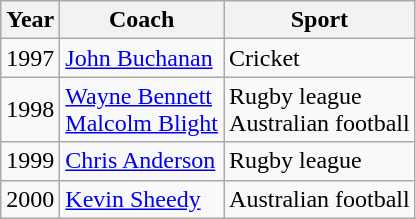<table class="wikitable sortable">
<tr>
<th>Year</th>
<th>Coach</th>
<th>Sport</th>
</tr>
<tr>
<td>1997</td>
<td><a href='#'>John Buchanan</a></td>
<td>Cricket</td>
</tr>
<tr>
<td>1998</td>
<td><a href='#'>Wayne Bennett</a> <br> <a href='#'>Malcolm Blight</a></td>
<td>Rugby league  <br> Australian football</td>
</tr>
<tr>
<td>1999</td>
<td><a href='#'>Chris Anderson</a></td>
<td>Rugby league</td>
</tr>
<tr>
<td>2000</td>
<td><a href='#'>Kevin Sheedy</a></td>
<td>Australian football</td>
</tr>
</table>
